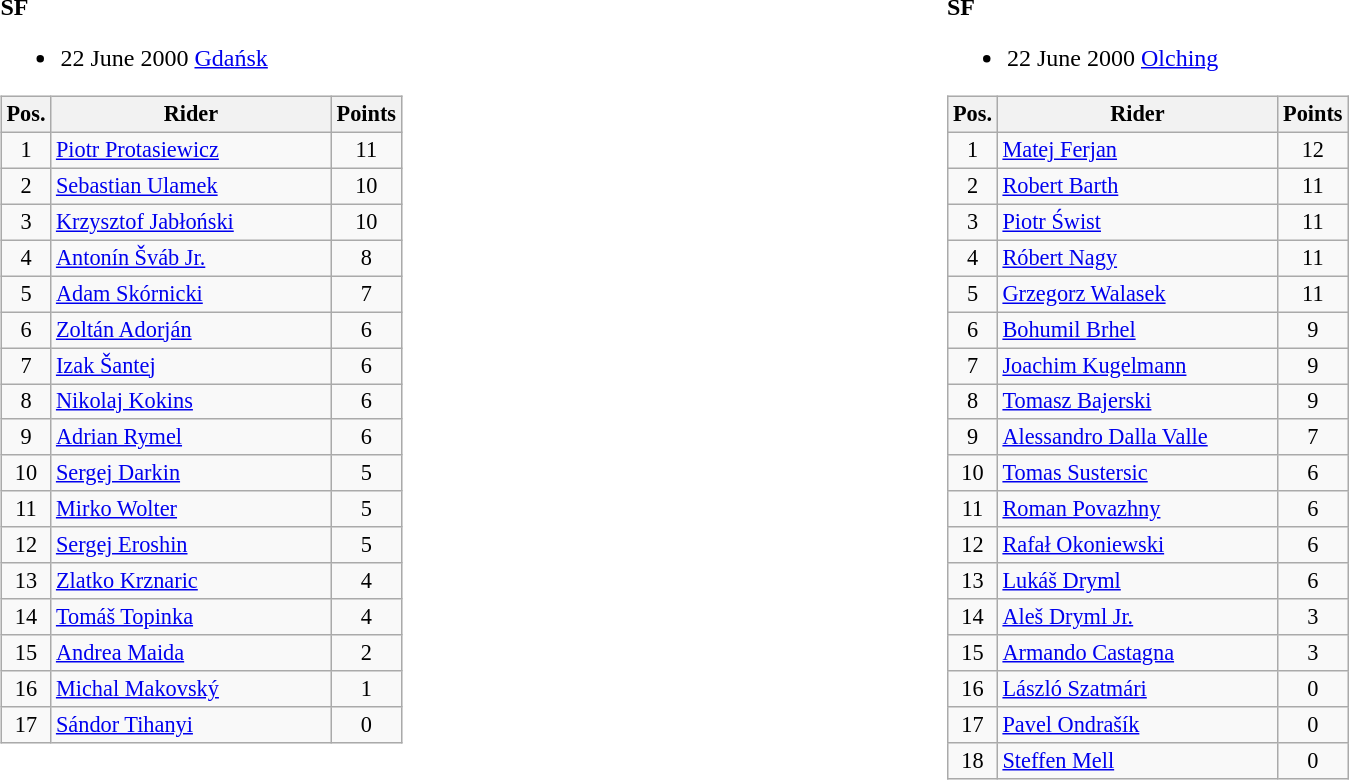<table width=100%>
<tr>
<td width=50% valign=top><br><strong>SF</strong><ul><li>22 June 2000  <a href='#'>Gdańsk</a></li></ul><table class=wikitable style="font-size:93%; text-align:center;">
<tr>
<th width=25px>Pos.</th>
<th width=180px>Rider</th>
<th width=40px>Points</th>
</tr>
<tr>
<td>1</td>
<td style="text-align:left;"> <a href='#'>Piotr Protasiewicz</a></td>
<td>11</td>
</tr>
<tr>
<td>2</td>
<td style="text-align:left;"> <a href='#'>Sebastian Ulamek</a></td>
<td>10</td>
</tr>
<tr>
<td>3</td>
<td style="text-align:left;"> <a href='#'>Krzysztof Jabłoński</a></td>
<td>10</td>
</tr>
<tr>
<td>4</td>
<td style="text-align:left;"> <a href='#'>Antonín Šváb Jr.</a></td>
<td>8</td>
</tr>
<tr>
<td>5</td>
<td style="text-align:left;"> <a href='#'>Adam Skórnicki</a></td>
<td>7</td>
</tr>
<tr>
<td>6</td>
<td style="text-align:left;"> <a href='#'>Zoltán Adorján</a></td>
<td>6</td>
</tr>
<tr>
<td>7</td>
<td style="text-align:left;"> <a href='#'>Izak Šantej</a></td>
<td>6</td>
</tr>
<tr>
<td>8</td>
<td style="text-align:left;"> <a href='#'>Nikolaj Kokins</a></td>
<td>6</td>
</tr>
<tr>
<td>9</td>
<td style="text-align:left;"> <a href='#'>Adrian Rymel</a></td>
<td>6</td>
</tr>
<tr>
<td>10</td>
<td style="text-align:left;"> <a href='#'>Sergej Darkin</a></td>
<td>5</td>
</tr>
<tr>
<td>11</td>
<td style="text-align:left;"> <a href='#'>Mirko Wolter</a></td>
<td>5</td>
</tr>
<tr>
<td>12</td>
<td style="text-align:left;"> <a href='#'>Sergej Eroshin</a></td>
<td>5</td>
</tr>
<tr>
<td>13</td>
<td style="text-align:left;"> <a href='#'>Zlatko Krznaric</a></td>
<td>4</td>
</tr>
<tr>
<td>14</td>
<td style="text-align:left;"> <a href='#'>Tomáš Topinka</a></td>
<td>4</td>
</tr>
<tr>
<td>15</td>
<td style="text-align:left;"> <a href='#'>Andrea Maida</a></td>
<td>2</td>
</tr>
<tr>
<td>16</td>
<td style="text-align:left;"> <a href='#'>Michal Makovský</a></td>
<td>1</td>
</tr>
<tr>
<td>17</td>
<td style="text-align:left;"> <a href='#'>Sándor Tihanyi</a></td>
<td>0</td>
</tr>
</table>
</td>
<td width=50% valign=top><br><strong>SF</strong><ul><li>22 June 2000  <a href='#'>Olching</a></li></ul><table class=wikitable style="font-size:93%; text-align:center;">
<tr>
<th width=25px>Pos.</th>
<th width=180px>Rider</th>
<th width=40px>Points</th>
</tr>
<tr>
<td>1</td>
<td style="text-align:left;"> <a href='#'>Matej Ferjan</a></td>
<td>12</td>
</tr>
<tr>
<td>2</td>
<td style="text-align:left;"> <a href='#'>Robert Barth</a></td>
<td>11</td>
</tr>
<tr>
<td>3</td>
<td style="text-align:left;"> <a href='#'>Piotr Świst</a></td>
<td>11</td>
</tr>
<tr>
<td>4</td>
<td style="text-align:left;"> <a href='#'>Róbert Nagy</a></td>
<td>11</td>
</tr>
<tr>
<td>5</td>
<td style="text-align:left;"> <a href='#'>Grzegorz Walasek</a></td>
<td>11</td>
</tr>
<tr>
<td>6</td>
<td style="text-align:left;"> <a href='#'>Bohumil Brhel</a></td>
<td>9</td>
</tr>
<tr>
<td>7</td>
<td style="text-align:left;"> <a href='#'>Joachim Kugelmann</a></td>
<td>9</td>
</tr>
<tr>
<td>8</td>
<td style="text-align:left;"> <a href='#'>Tomasz Bajerski</a></td>
<td>9</td>
</tr>
<tr>
<td>9</td>
<td style="text-align:left;"> <a href='#'>Alessandro Dalla Valle</a></td>
<td>7</td>
</tr>
<tr>
<td>10</td>
<td style="text-align:left;"> <a href='#'>Tomas Sustersic</a></td>
<td>6</td>
</tr>
<tr>
<td>11</td>
<td style="text-align:left;"> <a href='#'>Roman Povazhny</a></td>
<td>6</td>
</tr>
<tr>
<td>12</td>
<td style="text-align:left;"> <a href='#'>Rafał Okoniewski</a></td>
<td>6</td>
</tr>
<tr>
<td>13</td>
<td style="text-align:left;"> <a href='#'>Lukáš Dryml</a></td>
<td>6</td>
</tr>
<tr>
<td>14</td>
<td style="text-align:left;"> <a href='#'>Aleš Dryml Jr.</a></td>
<td>3</td>
</tr>
<tr>
<td>15</td>
<td style="text-align:left;"> <a href='#'>Armando Castagna</a></td>
<td>3</td>
</tr>
<tr>
<td>16</td>
<td style="text-align:left;"> <a href='#'>László Szatmári</a></td>
<td>0</td>
</tr>
<tr>
<td>17</td>
<td style="text-align:left;"> <a href='#'>Pavel Ondrašík</a></td>
<td>0</td>
</tr>
<tr>
<td>18</td>
<td style="text-align:left;"> <a href='#'>Steffen Mell</a></td>
<td>0</td>
</tr>
</table>
</td>
</tr>
<tr>
<td valign=top></td>
</tr>
</table>
